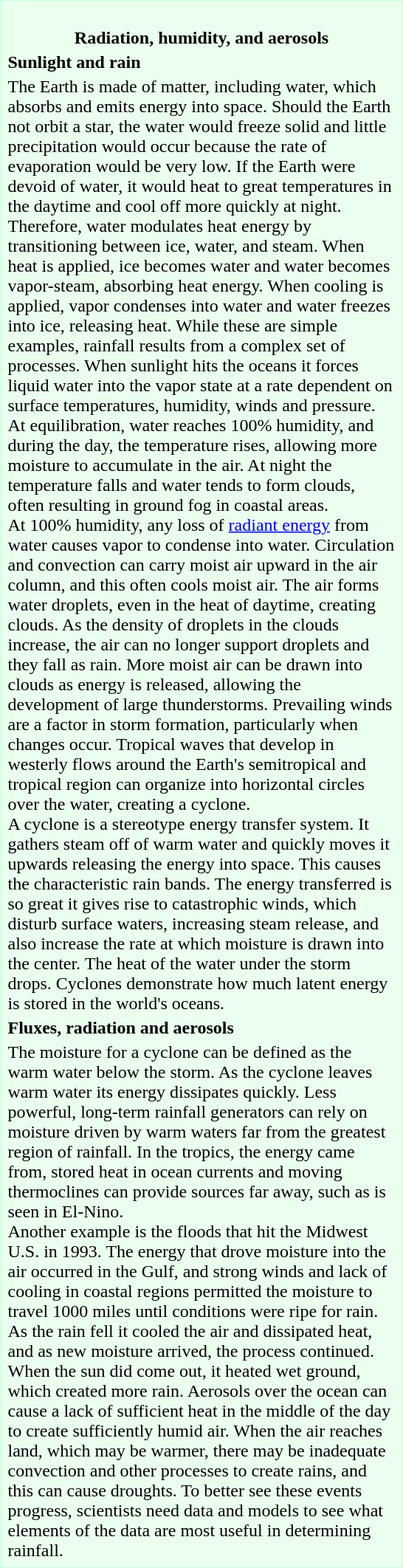<table style="margin-left:2em; border:1px #ccffdd solid; background:#ebffef" align="right">
<tr>
<td><br><table style="text-align:left; margin-left:0em; background:#ebffef">
<tr align = "center">
<td><div><strong>Radiation, humidity, and aerosols</strong></div></td>
</tr>
<tr>
<td><strong>Sunlight and rain</strong></td>
</tr>
<tr>
<td column width = "350px">The Earth is made of matter, including water, which absorbs and emits energy into space. Should the Earth not orbit a star, the water would freeze solid and little precipitation would occur because the rate of evaporation would be very low. If the Earth were devoid of water, it would heat to great temperatures in the daytime and cool off more quickly at night. Therefore, water modulates heat energy by transitioning between ice, water, and steam. When heat is applied, ice becomes water and water becomes vapor-steam, absorbing heat energy. When cooling is applied, vapor condenses into water and water freezes into ice, releasing heat. While these are simple examples, rainfall results from a complex set of processes. When sunlight hits the oceans it forces liquid water into the vapor state at a rate dependent on surface temperatures, humidity, winds and pressure. At equilibration, water reaches 100% humidity, and during the day, the temperature rises, allowing more moisture to accumulate in the air. At night the temperature falls and water tends to form clouds, often resulting in ground fog in coastal areas.<br>At 100% humidity, any loss of <a href='#'>radiant energy</a> from water causes vapor to condense into water. Circulation and convection can carry moist air upward in the air column, and this often cools moist air. The air forms water droplets, even in the heat of daytime, creating clouds. As the density of droplets in the clouds increase, the air can no longer support droplets and they fall as rain. More moist air can be drawn into clouds as energy is released, allowing the development of large thunderstorms. Prevailing winds are a factor in storm formation, particularly when changes occur. Tropical waves that develop in westerly flows around the Earth's semitropical and tropical region can organize into horizontal circles over the water, creating a cyclone.
<br>A cyclone is a stereotype energy transfer system. It gathers steam off of warm water and quickly moves it upwards releasing the energy into space. This causes the characteristic rain bands. The energy transferred is so great it gives rise to catastrophic winds, which disturb surface waters, increasing steam release, and also increase the rate at which moisture is drawn into the center. The heat of the water under the storm drops. Cyclones demonstrate how much latent energy is stored in the world's oceans.
<br></td>
</tr>
<tr>
<td><strong>Fluxes, radiation and aerosols</strong></td>
</tr>
<tr>
<td column width = "350px">The moisture for a cyclone can be defined as the warm water below the storm. As the cyclone leaves warm water its energy dissipates quickly. Less powerful, long-term rainfall generators can rely on moisture driven by warm waters far from the greatest region of rainfall. In the tropics, the energy came from, stored heat in ocean currents and moving thermoclines can provide sources far away, such as is seen in El-Nino.<br> 
Another example is the floods that hit the Midwest U.S. in 1993. The energy that drove moisture into the air occurred in the Gulf, and strong winds and lack of cooling in coastal regions permitted the moisture to travel 1000 miles until conditions were ripe for rain. As the rain fell it cooled the air and dissipated heat, and as new moisture arrived, the process continued. When the sun did come out, it heated wet ground, which created more rain. 
 
Aerosols over the ocean can cause a lack of sufficient heat in the middle of the day to create sufficiently humid air. When the air reaches land, which may be warmer, there may be inadequate convection and other processes to create rains, and this can cause droughts. To better see these events progress, scientists need data and models to see what elements of the data are most useful in determining rainfall.</td>
</tr>
</table>
</td>
</tr>
</table>
